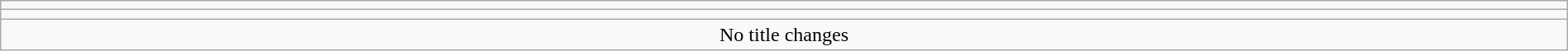<table class="wikitable" style="text-align:center; width:100%;">
<tr>
<td colspan=5></td>
</tr>
<tr>
<td colspan=5><strong></strong></td>
</tr>
<tr>
<td colspan="5">No title changes</td>
</tr>
</table>
